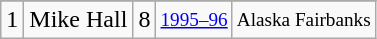<table class="wikitable">
<tr>
</tr>
<tr>
<td>1</td>
<td>Mike Hall</td>
<td>8</td>
<td style="font-size:80%;"><a href='#'>1995–96</a></td>
<td style="font-size:80%;">Alaska Fairbanks</td>
</tr>
</table>
